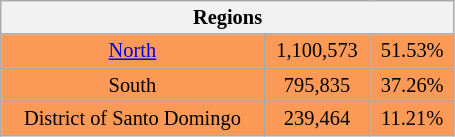<table class="wikitable" id="cx9" style="text-align:center;clear:all; margin-right:8px; font-size:85%;" width="24%">
<tr>
<th colspan="8">Regions</th>
</tr>
<tr bgcolor="#FA9A56">
<td><a href='#'>North</a></td>
<td align="center">1,100,573</td>
<td align="center">51.53%</td>
</tr>
<tr bgcolor="#FA9A56">
<td>South</td>
<td align="center">795,835</td>
<td align="center">37.26%</td>
</tr>
<tr bgcolor="#FA9A56">
<td>District of Santo Domingo</td>
<td align="center">239,464</td>
<td align="center">11.21%</td>
</tr>
</table>
